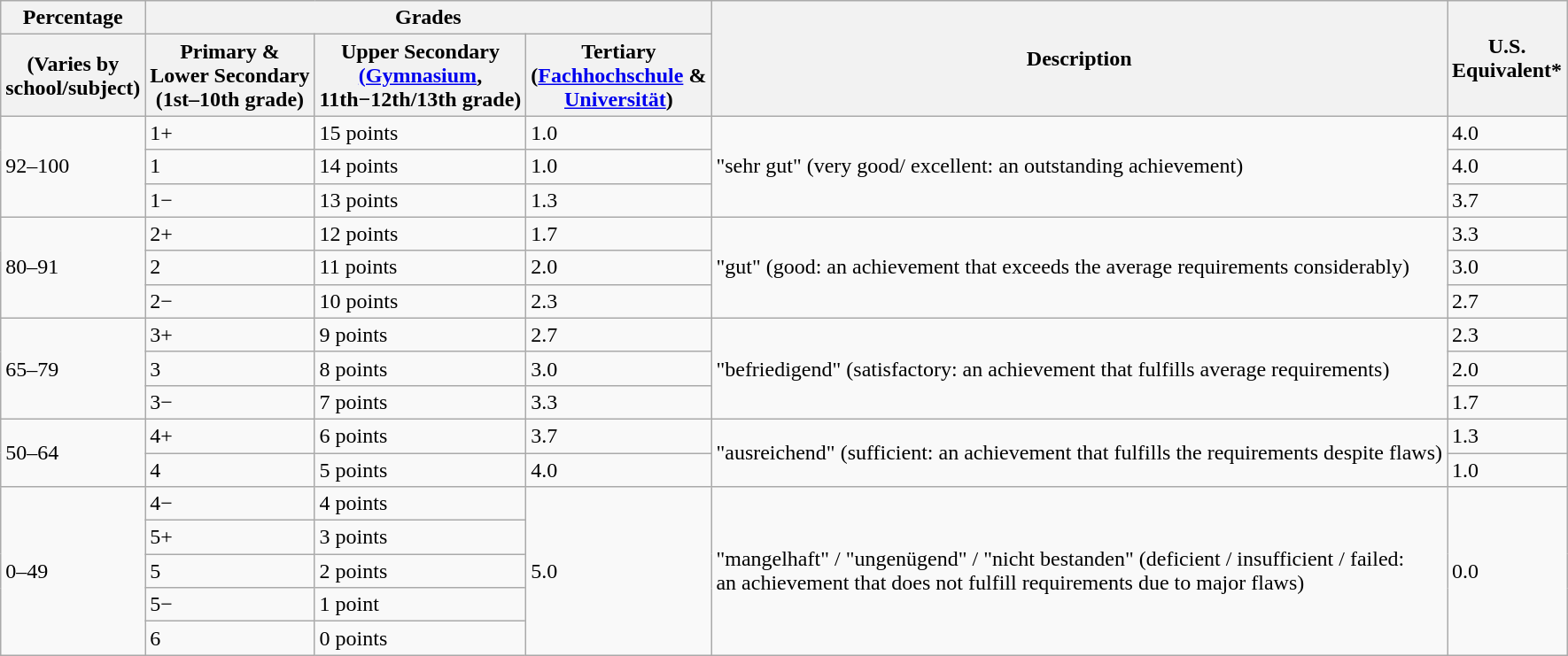<table class="wikitable">
<tr>
<th>Percentage<br></th>
<th colspan="3">Grades</th>
<th rowspan=2>Description</th>
<th rowspan=2>U.S.<br>Equivalent*</th>
</tr>
<tr>
<th>(Varies by<br>school/subject)</th>
<th>Primary &<br>Lower Secondary<br>(1st–10th grade)</th>
<th>Upper Secondary<br><a href='#'>(Gymnasium</a>,<br>11th−12th/13th grade)</th>
<th>Tertiary<br>(<a href='#'>Fachhochschule</a> &<br><a href='#'>Universität</a>)</th>
</tr>
<tr>
<td rowspan="3">92–100</td>
<td>1+</td>
<td>15 points</td>
<td>1.0</td>
<td rowspan="3" style="text-align: left">"sehr gut" (very good/ excellent: an outstanding achievement)</td>
<td>4.0</td>
</tr>
<tr>
<td>1</td>
<td>14 points</td>
<td>1.0</td>
<td>4.0</td>
</tr>
<tr>
<td>1−</td>
<td>13 points</td>
<td>1.3</td>
<td>3.7</td>
</tr>
<tr>
<td rowspan="3">80–91</td>
<td>2+</td>
<td>12 points</td>
<td>1.7</td>
<td rowspan="3" style="text-align: left">"gut" (good: an achievement that exceeds the average requirements considerably)</td>
<td>3.3</td>
</tr>
<tr>
<td>2</td>
<td>11 points</td>
<td>2.0</td>
<td>3.0</td>
</tr>
<tr>
<td>2−</td>
<td>10 points</td>
<td>2.3</td>
<td>2.7</td>
</tr>
<tr>
<td rowspan="3">65–79</td>
<td>3+</td>
<td>9 points</td>
<td>2.7</td>
<td rowspan="3" style="text-align: left">"befriedigend" (satisfactory: an achievement that fulfills average requirements)</td>
<td>2.3</td>
</tr>
<tr>
<td>3</td>
<td>8 points</td>
<td>3.0</td>
<td>2.0</td>
</tr>
<tr>
<td>3−</td>
<td>7 points</td>
<td>3.3</td>
<td>1.7</td>
</tr>
<tr>
<td rowspan="2">50–64</td>
<td>4+</td>
<td>6 points</td>
<td>3.7</td>
<td rowspan="2" style="text-align: left">"ausreichend" (sufficient: an achievement that fulfills the requirements despite flaws)</td>
<td>1.3</td>
</tr>
<tr>
<td>4</td>
<td>5 points</td>
<td>4.0</td>
<td>1.0</td>
</tr>
<tr>
<td rowspan="5">0–49</td>
<td>4−</td>
<td>4 points</td>
<td rowspan="5">5.0</td>
<td rowspan="5" style="text-align: left">"mangelhaft"  / "ungenügend" / "nicht bestanden" (deficient / insufficient / failed:<br>an achievement that does not fulfill requirements due to major flaws)</td>
<td rowspan="5">0.0</td>
</tr>
<tr>
<td>5+</td>
<td>3 points</td>
</tr>
<tr>
<td>5</td>
<td>2 points</td>
</tr>
<tr>
<td>5−</td>
<td>1 point</td>
</tr>
<tr>
<td>6</td>
<td>0 points</td>
</tr>
</table>
